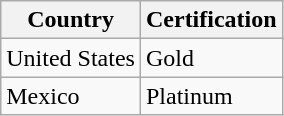<table class="wikitable">
<tr>
<th>Country</th>
<th>Certification</th>
</tr>
<tr>
<td>United States</td>
<td>Gold</td>
</tr>
<tr>
<td>Mexico</td>
<td>Platinum</td>
</tr>
</table>
